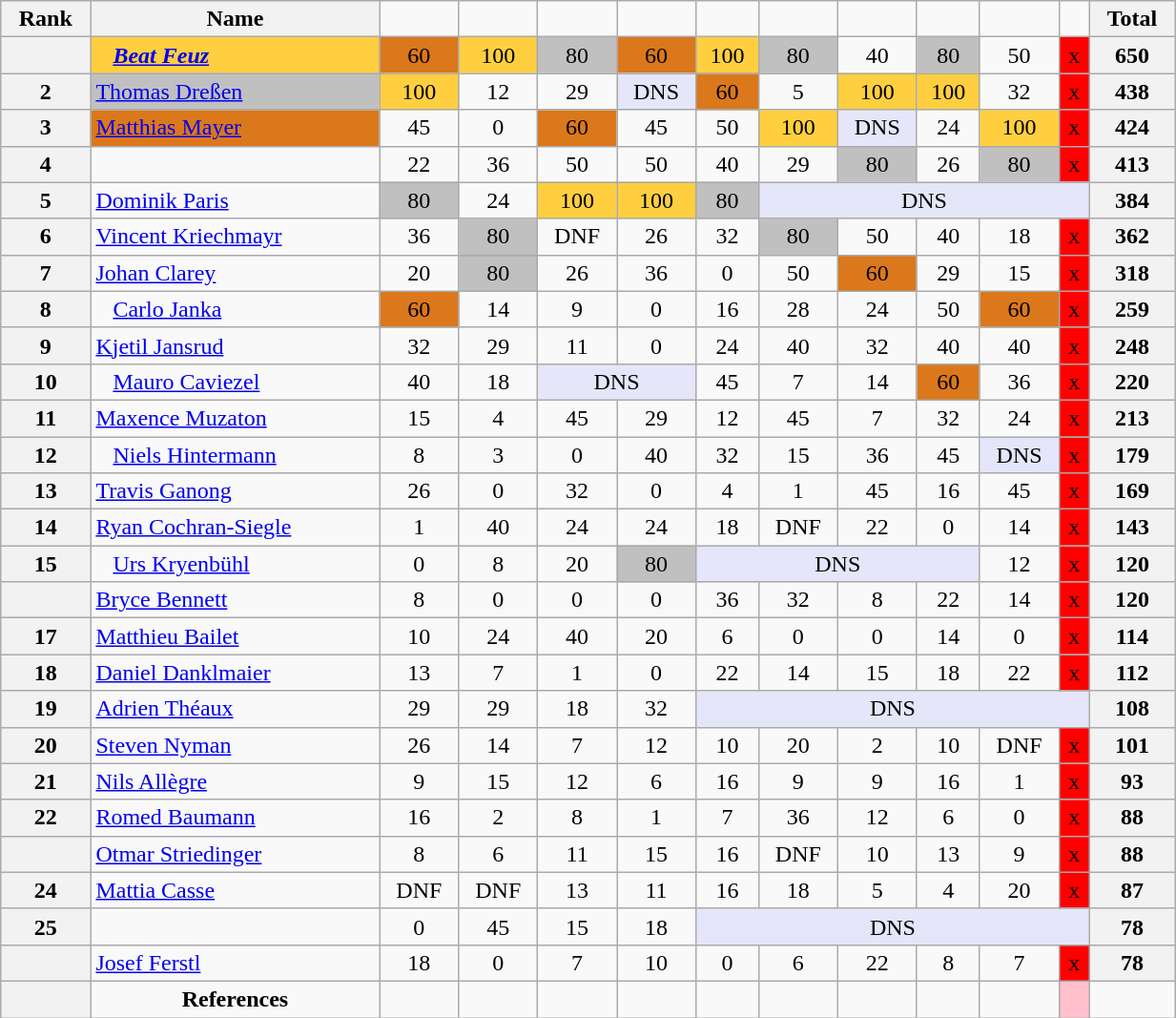<table class="wikitable" width=65% style="font-size:100%; text-align:center;">
<tr>
<th>Rank</th>
<th>Name</th>
<td><br> </td>
<td><br> </td>
<td><br> </td>
<td><br> </td>
<td><br></td>
<td><br> </td>
<td><br> </td>
<td><br> </td>
<td><br> </td>
<td><br> </td>
<th>Total</th>
</tr>
<tr>
<th></th>
<td align=left bgcolor=ffcf40>   <strong><em><a href='#'>Beat Feuz</a></em></strong></td>
<td bgcolor=db781b>60</td>
<td bgcolor=ffcf40>100</td>
<td bgcolor=c0c0c0>80</td>
<td bgcolor=db781b>60</td>
<td bgcolor=ffcf40>100</td>
<td bgcolor=c0c0c0>80</td>
<td>40</td>
<td bgcolor=c0c0c0>80</td>
<td>50</td>
<td bgcolor=red>x</td>
<th>650</th>
</tr>
<tr>
<th>2</th>
<td align=left bgcolor=c0c0c0> <a href='#'>Thomas Dreßen</a></td>
<td bgcolor=ffcf40>100</td>
<td>12</td>
<td>29</td>
<td bgcolor=lavender>DNS</td>
<td bgcolor=db781b>60</td>
<td>5</td>
<td bgcolor=ffcf40>100</td>
<td bgcolor=ffcf40>100</td>
<td>32</td>
<td bgcolor=red>x</td>
<th>438</th>
</tr>
<tr>
<th>3</th>
<td align=left bgcolor=db781b> <a href='#'>Matthias Mayer</a></td>
<td>45</td>
<td>0</td>
<td bgcolor=db781b>60</td>
<td>45</td>
<td>50</td>
<td bgcolor=ffcf40>100</td>
<td bgcolor=lavender>DNS</td>
<td>24</td>
<td bgcolor=ffcf40>100</td>
<td bgcolor=red>x</td>
<th>424</th>
</tr>
<tr>
<th>4</th>
<td align=left></td>
<td>22</td>
<td>36</td>
<td>50</td>
<td>50</td>
<td>40</td>
<td>29</td>
<td bgcolor=c0c0c0>80</td>
<td>26</td>
<td bgcolor=c0c0c0>80</td>
<td bgcolor=red>x</td>
<th>413</th>
</tr>
<tr>
<th>5</th>
<td align=left> <a href='#'>Dominik Paris</a></td>
<td bgcolor=c0c0c0>80</td>
<td>24</td>
<td bgcolor=ffcf40>100</td>
<td bgcolor=ffcf40>100</td>
<td bgcolor=c0c0c0>80</td>
<td bgcolor=lavender colspan=5>DNS</td>
<th>384</th>
</tr>
<tr>
<th>6</th>
<td align=left> <a href='#'>Vincent Kriechmayr</a></td>
<td>36</td>
<td bgcolor=c0c0c0>80</td>
<td>DNF</td>
<td>26</td>
<td>32</td>
<td bgcolor=c0c0c0>80</td>
<td>50</td>
<td>40</td>
<td>18</td>
<td bgcolor=red>x</td>
<th>362</th>
</tr>
<tr>
<th>7</th>
<td align=left> <a href='#'>Johan Clarey</a></td>
<td>20</td>
<td bgcolor=c0c0c0>80</td>
<td>26</td>
<td>36</td>
<td>0</td>
<td>50</td>
<td bgcolor=db781b>60</td>
<td>29</td>
<td>15</td>
<td bgcolor=red>x</td>
<th>318</th>
</tr>
<tr>
<th>8</th>
<td align=left>   <a href='#'>Carlo Janka</a></td>
<td bgcolor=db781b>60</td>
<td>14</td>
<td>9</td>
<td>0</td>
<td>16</td>
<td>28</td>
<td>24</td>
<td>50</td>
<td bgcolor=db781b>60</td>
<td bgcolor=red>x</td>
<th>259</th>
</tr>
<tr>
<th>9</th>
<td align=left> <a href='#'>Kjetil Jansrud</a></td>
<td>32</td>
<td>29</td>
<td>11</td>
<td>0</td>
<td>24</td>
<td>40</td>
<td>32</td>
<td>40</td>
<td>40</td>
<td bgcolor=red>x</td>
<th>248</th>
</tr>
<tr>
<th>10</th>
<td align=left>   <a href='#'>Mauro Caviezel</a></td>
<td>40</td>
<td>18</td>
<td bgcolor=lavender colspan=2>DNS</td>
<td>45</td>
<td>7</td>
<td>14</td>
<td bgcolor=db781b>60</td>
<td>36</td>
<td bgcolor=red>x</td>
<th>220</th>
</tr>
<tr>
<th>11</th>
<td align=left> <a href='#'>Maxence Muzaton</a></td>
<td>15</td>
<td>4</td>
<td>45</td>
<td>29</td>
<td>12</td>
<td>45</td>
<td>7</td>
<td>32</td>
<td>24</td>
<td bgcolor=red>x</td>
<th>213</th>
</tr>
<tr>
<th>12</th>
<td align=left>   <a href='#'>Niels Hintermann</a></td>
<td>8</td>
<td>3</td>
<td>0</td>
<td>40</td>
<td>32</td>
<td>15</td>
<td>36</td>
<td>45</td>
<td bgcolor=lavender>DNS</td>
<td bgcolor=red>x</td>
<th>179</th>
</tr>
<tr>
<th>13</th>
<td align=left> <a href='#'>Travis Ganong</a></td>
<td>26</td>
<td>0</td>
<td>32</td>
<td>0</td>
<td>4</td>
<td>1</td>
<td>45</td>
<td>16</td>
<td>45</td>
<td bgcolor=red>x</td>
<th>169</th>
</tr>
<tr>
<th>14</th>
<td align=left> <a href='#'>Ryan Cochran-Siegle</a></td>
<td>1</td>
<td>40</td>
<td>24</td>
<td>24</td>
<td>18</td>
<td>DNF</td>
<td>22</td>
<td>0</td>
<td>14</td>
<td bgcolor=red>x</td>
<th>143</th>
</tr>
<tr>
<th>15</th>
<td align=left>   <a href='#'>Urs Kryenbühl</a></td>
<td>0</td>
<td>8</td>
<td>20</td>
<td bgcolor=c0c0c0>80</td>
<td bgcolor=lavender colspan=4>DNS</td>
<td>12</td>
<td bgcolor=red>x</td>
<th>120</th>
</tr>
<tr>
<th></th>
<td align=left> <a href='#'>Bryce Bennett</a></td>
<td>8</td>
<td>0</td>
<td>0</td>
<td>0</td>
<td>36</td>
<td>32</td>
<td>8</td>
<td>22</td>
<td>14</td>
<td bgcolor=red>x</td>
<th>120</th>
</tr>
<tr>
<th>17</th>
<td align=left> <a href='#'>Matthieu Bailet</a></td>
<td>10</td>
<td>24</td>
<td>40</td>
<td>20</td>
<td>6</td>
<td>0</td>
<td>0</td>
<td>14</td>
<td>0</td>
<td bgcolor=red>x</td>
<th>114</th>
</tr>
<tr>
<th>18</th>
<td align=left> <a href='#'>Daniel Danklmaier</a></td>
<td>13</td>
<td>7</td>
<td>1</td>
<td>0</td>
<td>22</td>
<td>14</td>
<td>15</td>
<td>18</td>
<td>22</td>
<td bgcolor=red>x</td>
<th>112</th>
</tr>
<tr>
<th>19</th>
<td align=left> <a href='#'>Adrien Théaux</a></td>
<td>29</td>
<td>29</td>
<td>18</td>
<td>32</td>
<td bgcolor=lavender colspan=6>DNS</td>
<th>108</th>
</tr>
<tr>
<th>20</th>
<td align=left> <a href='#'>Steven Nyman</a></td>
<td>26</td>
<td>14</td>
<td>7</td>
<td>12</td>
<td>10</td>
<td>20</td>
<td>2</td>
<td>10</td>
<td>DNF</td>
<td bgcolor=red>x</td>
<th>101</th>
</tr>
<tr>
<th>21</th>
<td align=left> <a href='#'>Nils Allègre</a></td>
<td>9</td>
<td>15</td>
<td>12</td>
<td>6</td>
<td>16</td>
<td>9</td>
<td>9</td>
<td>16</td>
<td>1</td>
<td bgcolor=red>x</td>
<th>93</th>
</tr>
<tr>
<th>22</th>
<td align=left> <a href='#'>Romed Baumann</a></td>
<td>16</td>
<td>2</td>
<td>8</td>
<td>1</td>
<td>7</td>
<td>36</td>
<td>12</td>
<td>6</td>
<td>0</td>
<td bgcolor=red>x</td>
<th>88</th>
</tr>
<tr>
<th></th>
<td align=left> <a href='#'>Otmar Striedinger</a></td>
<td>8</td>
<td>6</td>
<td>11</td>
<td>15</td>
<td>16</td>
<td>DNF</td>
<td>10</td>
<td>13</td>
<td>9</td>
<td bgcolor=red>x</td>
<th>88</th>
</tr>
<tr>
<th>24</th>
<td align=left> <a href='#'>Mattia Casse</a></td>
<td>DNF</td>
<td>DNF</td>
<td>13</td>
<td>11</td>
<td>16</td>
<td>18</td>
<td>5</td>
<td>4</td>
<td>20</td>
<td bgcolor=red>x</td>
<th>87</th>
</tr>
<tr>
<th>25</th>
<td align=left></td>
<td>0</td>
<td>45</td>
<td>15</td>
<td>18</td>
<td colspan=6 bgcolor=lavender>DNS</td>
<th>78</th>
</tr>
<tr>
<th></th>
<td align=left> <a href='#'>Josef Ferstl</a></td>
<td>18</td>
<td>0</td>
<td>7</td>
<td>10</td>
<td>0</td>
<td>6</td>
<td>22</td>
<td>8</td>
<td>7</td>
<td bgcolor=red>x</td>
<th>78</th>
</tr>
<tr>
<th></th>
<td align=center><strong>References</strong></td>
<td></td>
<td></td>
<td></td>
<td></td>
<td></td>
<td></td>
<td></td>
<td></td>
<td></td>
<td bgcolor=pink></td>
</tr>
</table>
